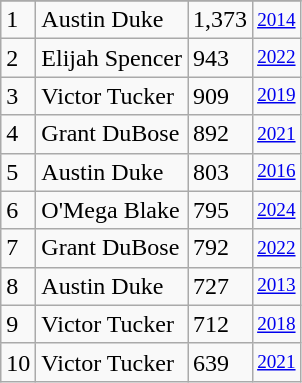<table class="wikitable">
<tr>
</tr>
<tr>
<td>1</td>
<td>Austin Duke</td>
<td>1,373</td>
<td style="font-size:80%;"><a href='#'>2014</a></td>
</tr>
<tr>
<td>2</td>
<td>Elijah Spencer</td>
<td>943</td>
<td style="font-size:80%;"><a href='#'>2022</a></td>
</tr>
<tr>
<td>3</td>
<td>Victor Tucker</td>
<td>909</td>
<td style="font-size:80%;"><a href='#'>2019</a></td>
</tr>
<tr>
<td>4</td>
<td>Grant DuBose</td>
<td>892</td>
<td style="font-size:80%;"><a href='#'>2021</a></td>
</tr>
<tr>
<td>5</td>
<td>Austin Duke</td>
<td>803</td>
<td style="font-size:80%;"><a href='#'>2016</a></td>
</tr>
<tr>
<td>6</td>
<td>O'Mega Blake</td>
<td>795</td>
<td style="font-size:80%;"><a href='#'>2024</a></td>
</tr>
<tr>
<td>7</td>
<td>Grant DuBose</td>
<td>792</td>
<td style="font-size:80%;"><a href='#'>2022</a></td>
</tr>
<tr>
<td>8</td>
<td>Austin Duke</td>
<td>727</td>
<td style="font-size:80%;"><a href='#'>2013</a></td>
</tr>
<tr>
<td>9</td>
<td>Victor Tucker</td>
<td>712</td>
<td style="font-size:80%;"><a href='#'>2018</a></td>
</tr>
<tr>
<td>10</td>
<td>Victor Tucker</td>
<td>639</td>
<td style="font-size:80%;"><a href='#'>2021</a></td>
</tr>
</table>
